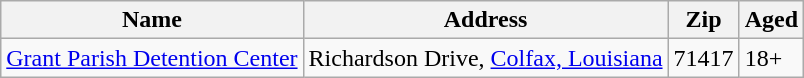<table class="wikitable">
<tr>
<th>Name</th>
<th>Address</th>
<th>Zip</th>
<th>Aged</th>
</tr>
<tr>
<td><a href='#'>Grant Parish Detention Center</a></td>
<td>Richardson Drive, <a href='#'>Colfax, Louisiana</a></td>
<td>71417</td>
<td>18+</td>
</tr>
</table>
